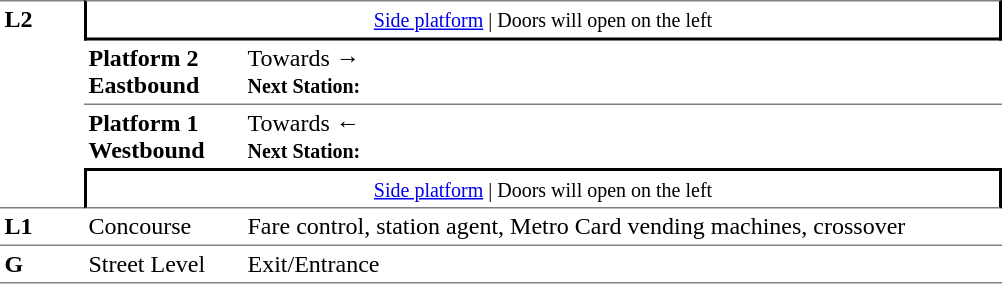<table table border=0 cellspacing=0 cellpadding=3>
<tr>
<td style="border-top:solid 1px grey;border-bottom:solid 1px grey;" width=50 rowspan=4 valign=top><strong>L2</strong></td>
<td style="border-top:solid 1px grey;border-right:solid 2px black;border-left:solid 2px black;border-bottom:solid 2px black;text-align:center;" colspan=2><small><a href='#'>Side platform</a> | Doors will open on the left </small></td>
</tr>
<tr>
<td style="border-bottom:solid 1px grey;" width=100><span><strong>Platform 2</strong><br><strong>Eastbound</strong></span></td>
<td style="border-bottom:solid 1px grey;" width=500>Towards → <br><small><strong>Next Station:</strong> </small></td>
</tr>
<tr>
<td><span><strong>Platform 1</strong><br><strong>Westbound</strong></span></td>
<td><span></span>Towards ← <br><small><strong>Next Station:</strong> </small></td>
</tr>
<tr>
<td style="border-top:solid 2px black;border-right:solid 2px black;border-left:solid 2px black;border-bottom:solid 1px grey;text-align:center;" colspan=2><small><a href='#'>Side platform</a> | Doors will open on the left </small></td>
</tr>
<tr>
<td valign=top><strong>L1</strong></td>
<td valign=top>Concourse</td>
<td valign=top>Fare control, station agent, Metro Card vending machines, crossover</td>
</tr>
<tr>
<td style="border-bottom:solid 1px grey;border-top:solid 1px grey;" width=50 valign=top><strong>G</strong></td>
<td style="border-top:solid 1px grey;border-bottom:solid 1px grey;" width=100 valign=top>Street Level</td>
<td style="border-top:solid 1px grey;border-bottom:solid 1px grey;" width=500 valign=top>Exit/Entrance</td>
</tr>
</table>
